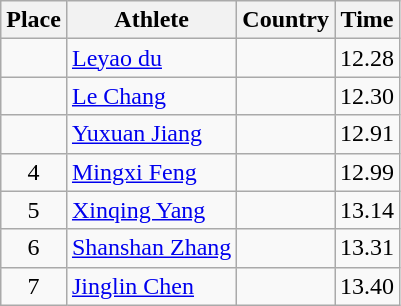<table class="wikitable">
<tr>
<th>Place</th>
<th>Athlete</th>
<th>Country</th>
<th>Time</th>
</tr>
<tr>
<td align=center></td>
<td><a href='#'>Leyao du</a></td>
<td></td>
<td>12.28</td>
</tr>
<tr>
<td align=center></td>
<td><a href='#'>Le Chang</a></td>
<td></td>
<td>12.30</td>
</tr>
<tr>
<td align=center></td>
<td><a href='#'>Yuxuan Jiang</a></td>
<td></td>
<td>12.91</td>
</tr>
<tr>
<td align=center>4</td>
<td><a href='#'>Mingxi Feng</a></td>
<td></td>
<td>12.99</td>
</tr>
<tr>
<td align=center>5</td>
<td><a href='#'>Xinqing Yang</a></td>
<td></td>
<td>13.14</td>
</tr>
<tr>
<td align=center>6</td>
<td><a href='#'>Shanshan Zhang</a></td>
<td></td>
<td>13.31</td>
</tr>
<tr>
<td align=center>7</td>
<td><a href='#'>Jinglin Chen</a></td>
<td></td>
<td>13.40</td>
</tr>
</table>
